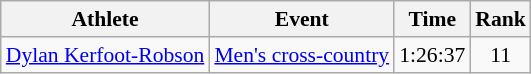<table class="wikitable" style="font-size:90%;">
<tr>
<th>Athlete</th>
<th>Event</th>
<th>Time</th>
<th>Rank</th>
</tr>
<tr align=center>
<td align=left><a href='#'>Dylan Kerfoot-Robson</a></td>
<td align=left><a href='#'>Men's cross-country</a></td>
<td>1:26:37</td>
<td>11</td>
</tr>
</table>
